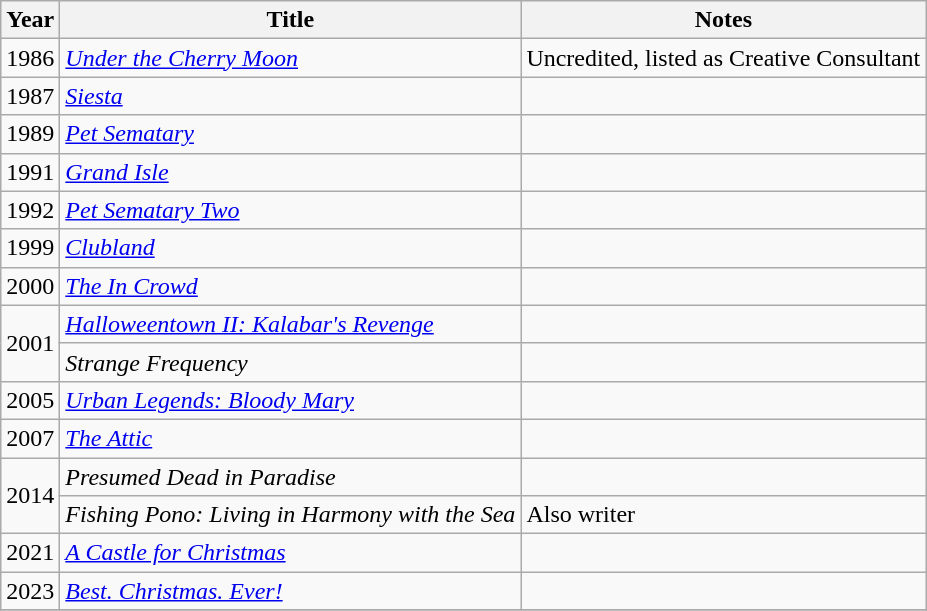<table class="wikitable">
<tr>
<th>Year</th>
<th>Title</th>
<th>Notes</th>
</tr>
<tr>
<td>1986</td>
<td><em><a href='#'>Under the Cherry Moon</a></em></td>
<td>Uncredited, listed as Creative Consultant</td>
</tr>
<tr>
<td>1987</td>
<td><em><a href='#'>Siesta</a></em></td>
<td></td>
</tr>
<tr>
<td>1989</td>
<td><em><a href='#'>Pet Sematary</a></em></td>
<td></td>
</tr>
<tr>
<td>1991</td>
<td><em><a href='#'>Grand Isle</a></em></td>
<td></td>
</tr>
<tr>
<td>1992</td>
<td><em><a href='#'>Pet Sematary Two</a></em></td>
<td></td>
</tr>
<tr>
<td>1999</td>
<td><em><a href='#'>Clubland</a></em></td>
<td></td>
</tr>
<tr>
<td>2000</td>
<td><em><a href='#'>The In Crowd</a></em></td>
<td></td>
</tr>
<tr>
<td rowspan="2">2001</td>
<td><em><a href='#'>Halloweentown II: Kalabar's Revenge</a></em></td>
<td></td>
</tr>
<tr>
<td><em>Strange Frequency</em></td>
<td></td>
</tr>
<tr>
<td>2005</td>
<td><em><a href='#'>Urban Legends: Bloody Mary</a></em></td>
<td></td>
</tr>
<tr>
<td>2007</td>
<td><em><a href='#'>The Attic</a></em></td>
<td></td>
</tr>
<tr>
<td rowspan="2">2014</td>
<td><em>Presumed Dead in Paradise</em></td>
<td></td>
</tr>
<tr>
<td><em>Fishing Pono: Living in Harmony with the Sea</em></td>
<td>Also writer</td>
</tr>
<tr>
<td>2021</td>
<td><em><a href='#'>A Castle for Christmas</a></em></td>
<td></td>
</tr>
<tr>
<td>2023</td>
<td><em><a href='#'>Best. Christmas. Ever!</a></em></td>
<td></td>
</tr>
<tr>
</tr>
</table>
